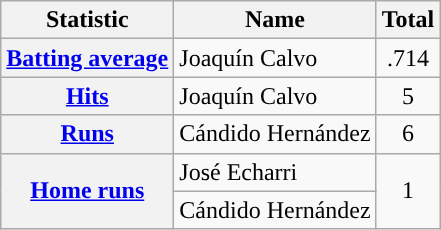<table class="wikitable plainrowheaders">
<tr>
<th scope="col">Statistic</th>
<th scope="col">Name</th>
<th scope="col">Total</th>
</tr>
<tr>
<th scope="row"><a href='#'>Batting average</a></th>
<td> Joaquín Calvo</td>
<td align=center>.714</td>
</tr>
<tr>
<th scope="row"><a href='#'>Hits</a></th>
<td> Joaquín Calvo</td>
<td align=center>5</td>
</tr>
<tr>
<th scope="row"><a href='#'>Runs</a></th>
<td> Cándido Hernández</td>
<td align=center>6</td>
</tr>
<tr>
<th scope="row" rowspan="2"><a href='#'>Home runs</a></th>
<td> José Echarri</td>
<td align=center rowspan="2">1</td>
</tr>
<tr>
<td> Cándido Hernández</td>
</tr>
</table>
